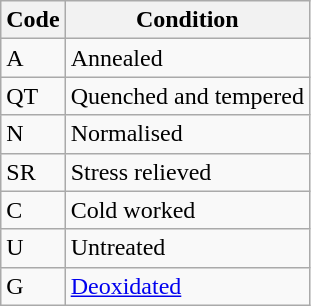<table class="wikitable">
<tr>
<th>Code</th>
<th>Condition</th>
</tr>
<tr>
<td>A</td>
<td>Annealed</td>
</tr>
<tr>
<td>QT</td>
<td>Quenched and tempered</td>
</tr>
<tr>
<td>N</td>
<td>Normalised</td>
</tr>
<tr>
<td>SR</td>
<td>Stress relieved</td>
</tr>
<tr>
<td>C</td>
<td>Cold worked</td>
</tr>
<tr>
<td>U</td>
<td>Untreated</td>
</tr>
<tr>
<td>G</td>
<td><a href='#'>Deoxidated</a></td>
</tr>
</table>
